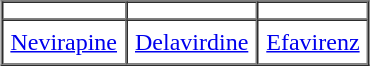<table border="1" cellpadding="5" cellspacing="0" style="margin:auto;">
<tr>
<th></th>
<th></th>
<th></th>
</tr>
<tr>
<td><a href='#'>Nevirapine</a></td>
<td><a href='#'>Delavirdine</a></td>
<td><a href='#'>Efavirenz</a></td>
</tr>
</table>
